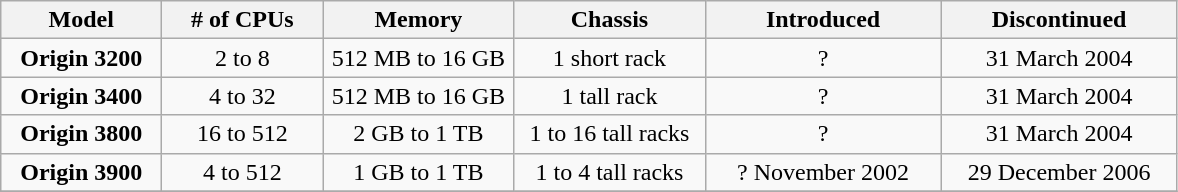<table class="wikitable" style=text-align:center>
<tr>
<th width="100">Model</th>
<th width="100"># of CPUs</th>
<th width="120">Memory</th>
<th width="120">Chassis</th>
<th width="150">Introduced</th>
<th width="150">Discontinued</th>
</tr>
<tr>
<td><strong>Origin 3200</strong></td>
<td>2 to 8</td>
<td>512 MB to 16 GB</td>
<td>1 short rack</td>
<td>?</td>
<td>31 March 2004</td>
</tr>
<tr>
<td><strong>Origin 3400</strong></td>
<td>4 to 32</td>
<td>512 MB to 16 GB</td>
<td>1 tall rack</td>
<td>?</td>
<td>31 March 2004</td>
</tr>
<tr>
<td><strong>Origin 3800</strong></td>
<td>16 to 512</td>
<td>2 GB to 1 TB</td>
<td>1 to 16 tall racks</td>
<td>?</td>
<td>31 March 2004</td>
</tr>
<tr>
<td><strong>Origin 3900</strong></td>
<td>4 to 512</td>
<td>1 GB to 1 TB</td>
<td>1 to 4 tall racks</td>
<td>? November 2002</td>
<td>29 December 2006</td>
</tr>
<tr>
</tr>
</table>
